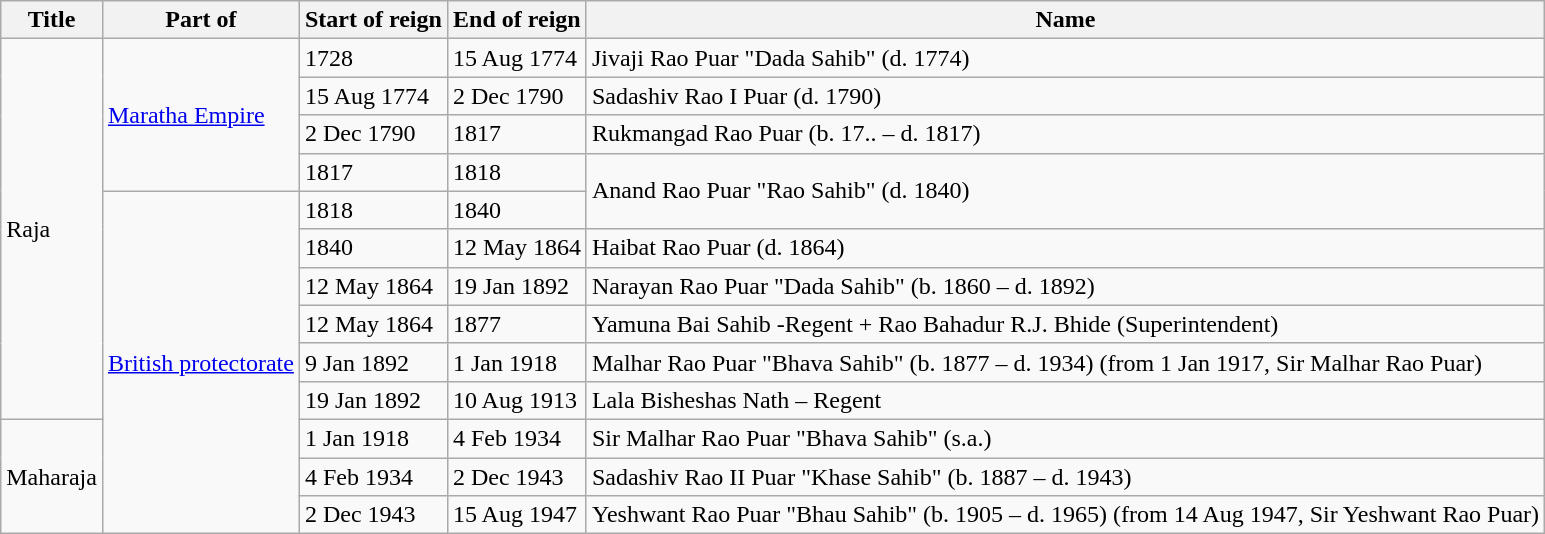<table class="wikitable sortable">
<tr>
<th>Title</th>
<th>Part of</th>
<th>Start of reign</th>
<th>End of reign</th>
<th>Name</th>
</tr>
<tr>
<td rowspan="10">Raja</td>
<td rowspan="4"><a href='#'>Maratha Empire</a></td>
<td>1728</td>
<td>15 Aug 1774</td>
<td>Jivaji Rao Puar "Dada Sahib" (d. 1774)</td>
</tr>
<tr>
<td>15 Aug 1774</td>
<td>2 Dec 1790</td>
<td>Sadashiv Rao I Puar (d. 1790)</td>
</tr>
<tr>
<td>2 Dec 1790</td>
<td>1817</td>
<td>Rukmangad Rao Puar (b. 17.. – d. 1817)</td>
</tr>
<tr>
<td>1817</td>
<td>1818</td>
<td rowspan="2">Anand Rao Puar "Rao Sahib" (d. 1840)</td>
</tr>
<tr>
<td rowspan="9"><a href='#'>British protectorate</a></td>
<td>1818</td>
<td>1840</td>
</tr>
<tr>
<td>1840</td>
<td>12 May 1864</td>
<td>Haibat Rao Puar (d. 1864)</td>
</tr>
<tr>
<td>12 May 1864</td>
<td>19 Jan 1892</td>
<td>Narayan Rao Puar "Dada Sahib" (b. 1860 – d. 1892)</td>
</tr>
<tr>
<td>12 May 1864</td>
<td>1877</td>
<td>Yamuna Bai Sahib -Regent + Rao Bahadur R.J. Bhide (Superintendent)</td>
</tr>
<tr>
<td>9 Jan 1892</td>
<td>1 Jan 1918</td>
<td>Malhar Rao Puar "Bhava Sahib" (b. 1877 – d. 1934) (from 1 Jan 1917, Sir Malhar Rao Puar)</td>
</tr>
<tr>
<td>19 Jan 1892</td>
<td>10 Aug 1913</td>
<td>Lala Bisheshas Nath – Regent</td>
</tr>
<tr>
<td rowspan="3">Maharaja</td>
<td>1 Jan 1918</td>
<td>4 Feb 1934</td>
<td>Sir Malhar Rao Puar "Bhava Sahib" (s.a.)</td>
</tr>
<tr>
<td>4 Feb 1934</td>
<td>2 Dec 1943</td>
<td>Sadashiv Rao II Puar "Khase Sahib" (b. 1887 – d. 1943)</td>
</tr>
<tr>
<td>2 Dec 1943</td>
<td>15 Aug 1947</td>
<td>Yeshwant Rao Puar "Bhau Sahib" (b. 1905 – d. 1965) (from 14 Aug 1947, Sir Yeshwant Rao Puar)</td>
</tr>
</table>
